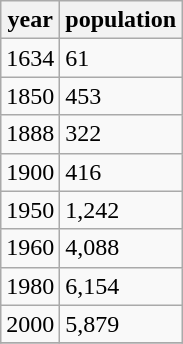<table class="wikitable">
<tr>
<th>year</th>
<th>population</th>
</tr>
<tr>
<td>1634</td>
<td>61</td>
</tr>
<tr>
<td>1850</td>
<td>453</td>
</tr>
<tr>
<td>1888</td>
<td>322</td>
</tr>
<tr>
<td>1900</td>
<td>416</td>
</tr>
<tr>
<td>1950</td>
<td>1,242</td>
</tr>
<tr>
<td>1960</td>
<td>4,088</td>
</tr>
<tr>
<td>1980</td>
<td>6,154</td>
</tr>
<tr>
<td>2000</td>
<td>5,879</td>
</tr>
<tr>
</tr>
</table>
